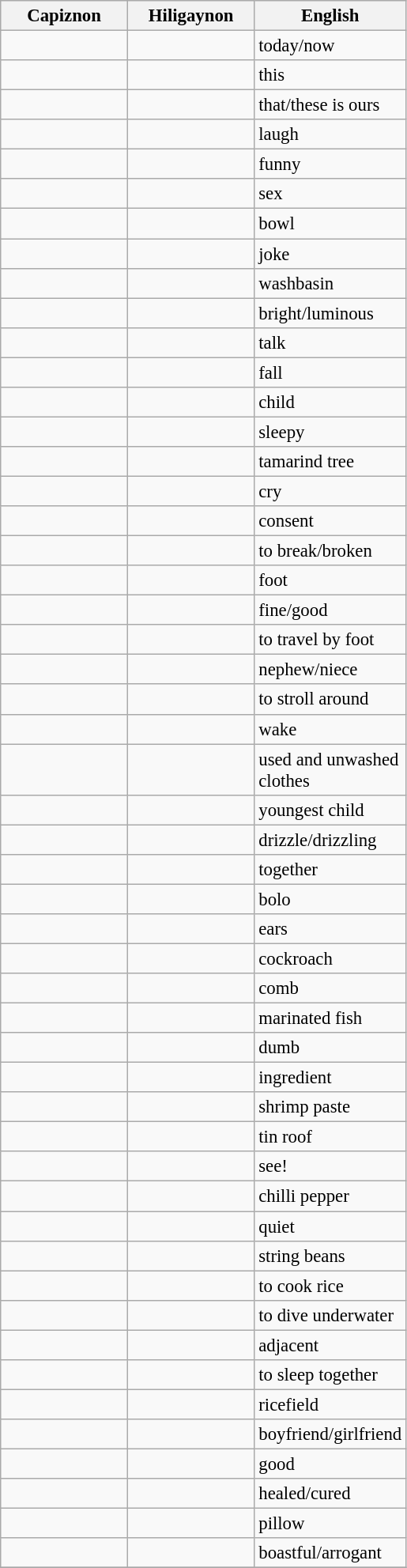<table class="wikitable" style="font-size:95%;">
<tr style="background:#efefef;">
<th width="100px">Capiznon</th>
<th width="100px">Hiligaynon</th>
<th width="100px">English</th>
</tr>
<tr>
<td></td>
<td></td>
<td>today/now</td>
</tr>
<tr>
<td></td>
<td></td>
<td>this</td>
</tr>
<tr>
<td></td>
<td></td>
<td>that/these is ours</td>
</tr>
<tr>
<td></td>
<td></td>
<td>laugh</td>
</tr>
<tr>
<td></td>
<td></td>
<td>funny</td>
</tr>
<tr>
<td></td>
<td></td>
<td>sex</td>
</tr>
<tr>
<td></td>
<td></td>
<td>bowl</td>
</tr>
<tr>
<td></td>
<td></td>
<td>joke</td>
</tr>
<tr>
<td></td>
<td></td>
<td>washbasin</td>
</tr>
<tr>
<td></td>
<td></td>
<td>bright/luminous</td>
</tr>
<tr>
<td></td>
<td></td>
<td>talk</td>
</tr>
<tr>
<td></td>
<td></td>
<td>fall</td>
</tr>
<tr>
<td></td>
<td></td>
<td>child</td>
</tr>
<tr>
<td></td>
<td></td>
<td>sleepy</td>
</tr>
<tr>
<td></td>
<td></td>
<td>tamarind tree</td>
</tr>
<tr>
<td></td>
<td></td>
<td>cry</td>
</tr>
<tr>
<td></td>
<td></td>
<td>consent</td>
</tr>
<tr>
<td></td>
<td></td>
<td>to break/broken</td>
</tr>
<tr>
<td></td>
<td></td>
<td>foot</td>
</tr>
<tr>
<td></td>
<td></td>
<td>fine/good</td>
</tr>
<tr>
<td></td>
<td></td>
<td>to travel by foot</td>
</tr>
<tr>
<td></td>
<td></td>
<td>nephew/niece</td>
</tr>
<tr>
<td></td>
<td></td>
<td>to stroll around</td>
</tr>
<tr>
<td></td>
<td></td>
<td>wake</td>
</tr>
<tr>
<td></td>
<td></td>
<td>used and unwashed clothes</td>
</tr>
<tr>
<td></td>
<td></td>
<td>youngest child</td>
</tr>
<tr>
<td></td>
<td></td>
<td>drizzle/drizzling</td>
</tr>
<tr>
<td></td>
<td></td>
<td>together</td>
</tr>
<tr>
<td></td>
<td></td>
<td>bolo</td>
</tr>
<tr>
<td></td>
<td></td>
<td>ears</td>
</tr>
<tr>
<td></td>
<td></td>
<td>cockroach</td>
</tr>
<tr>
<td></td>
<td></td>
<td>comb</td>
</tr>
<tr>
<td></td>
<td></td>
<td>marinated fish</td>
</tr>
<tr>
<td></td>
<td></td>
<td>dumb</td>
</tr>
<tr>
<td></td>
<td></td>
<td>ingredient</td>
</tr>
<tr>
<td></td>
<td></td>
<td>shrimp paste</td>
</tr>
<tr>
<td></td>
<td></td>
<td>tin roof</td>
</tr>
<tr>
<td></td>
<td></td>
<td>see!</td>
</tr>
<tr>
<td></td>
<td></td>
<td>chilli pepper</td>
</tr>
<tr>
<td></td>
<td></td>
<td>quiet</td>
</tr>
<tr>
<td></td>
<td></td>
<td>string beans</td>
</tr>
<tr>
<td></td>
<td></td>
<td>to cook rice</td>
</tr>
<tr>
<td></td>
<td></td>
<td>to dive underwater</td>
</tr>
<tr>
<td></td>
<td></td>
<td>adjacent</td>
</tr>
<tr>
<td></td>
<td></td>
<td>to sleep together</td>
</tr>
<tr>
<td></td>
<td></td>
<td>ricefield</td>
</tr>
<tr>
<td></td>
<td></td>
<td>boyfriend/girlfriend</td>
</tr>
<tr>
<td></td>
<td></td>
<td>good</td>
</tr>
<tr>
<td></td>
<td></td>
<td>healed/cured</td>
</tr>
<tr>
<td></td>
<td></td>
<td>pillow</td>
</tr>
<tr>
<td></td>
<td></td>
<td>boastful/arrogant</td>
</tr>
<tr>
</tr>
</table>
